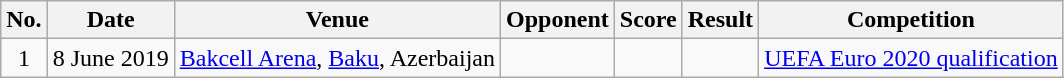<table class="wikitable sortable">
<tr>
<th scope="col">No.</th>
<th scope="col">Date</th>
<th scope="col">Venue</th>
<th scope="col">Opponent</th>
<th scope="col">Score</th>
<th scope="col">Result</th>
<th scope="col">Competition</th>
</tr>
<tr>
<td align=center>1</td>
<td>8 June 2019</td>
<td><a href='#'>Bakcell Arena</a>, <a href='#'>Baku</a>, Azerbaijan</td>
<td></td>
<td></td>
<td></td>
<td><a href='#'>UEFA Euro 2020 qualification</a></td>
</tr>
</table>
